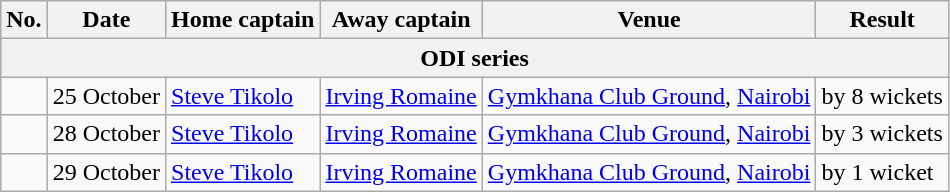<table class="wikitable">
<tr>
<th>No.</th>
<th>Date</th>
<th>Home captain</th>
<th>Away captain</th>
<th>Venue</th>
<th>Result</th>
</tr>
<tr>
<th colspan="7">ODI series</th>
</tr>
<tr>
<td></td>
<td>25 October</td>
<td><a href='#'>Steve Tikolo</a></td>
<td><a href='#'>Irving Romaine</a></td>
<td><a href='#'>Gymkhana Club Ground</a>, <a href='#'>Nairobi</a></td>
<td> by 8 wickets</td>
</tr>
<tr>
<td></td>
<td>28 October</td>
<td><a href='#'>Steve Tikolo</a></td>
<td><a href='#'>Irving Romaine</a></td>
<td><a href='#'>Gymkhana Club Ground</a>, <a href='#'>Nairobi</a></td>
<td> by 3 wickets</td>
</tr>
<tr>
<td></td>
<td>29 October</td>
<td><a href='#'>Steve Tikolo</a></td>
<td><a href='#'>Irving Romaine</a></td>
<td><a href='#'>Gymkhana Club Ground</a>, <a href='#'>Nairobi</a></td>
<td> by 1 wicket</td>
</tr>
</table>
